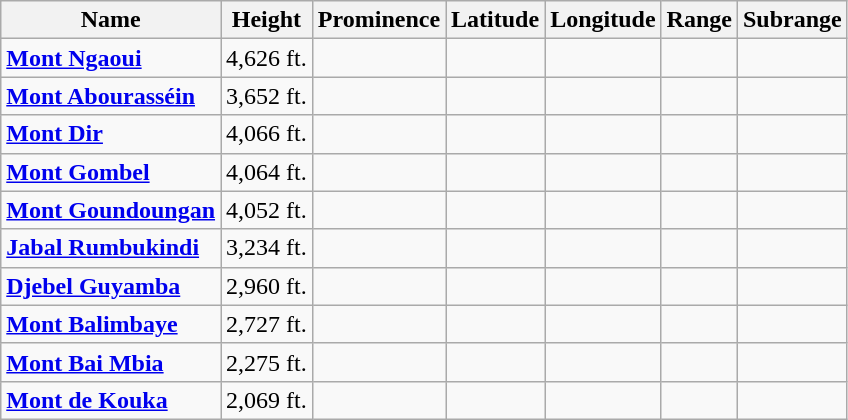<table class="wikitable sortable">
<tr>
<th>Name</th>
<th>Height</th>
<th>Prominence</th>
<th>Latitude</th>
<th>Longitude</th>
<th>Range</th>
<th>Subrange</th>
</tr>
<tr>
<td><strong><a href='#'>Mont Ngaoui</a></strong></td>
<td>4,626 ft.</td>
<td></td>
<td></td>
<td></td>
<td></td>
<td></td>
</tr>
<tr>
<td><strong><a href='#'>Mont Abourasséin</a></strong></td>
<td>3,652 ft.</td>
<td></td>
<td></td>
<td></td>
<td></td>
<td></td>
</tr>
<tr>
<td><strong><a href='#'>Mont Dir</a></strong></td>
<td>4,066 ft.</td>
<td></td>
<td></td>
<td></td>
<td></td>
<td></td>
</tr>
<tr>
<td><strong><a href='#'>Mont Gombel</a></strong></td>
<td>4,064 ft.</td>
<td></td>
<td></td>
<td></td>
<td></td>
<td></td>
</tr>
<tr>
<td><strong><a href='#'>Mont Goundoungan</a></strong></td>
<td>4,052 ft.</td>
<td></td>
<td></td>
<td></td>
<td></td>
<td></td>
</tr>
<tr>
<td><strong><a href='#'>Jabal Rumbukindi</a></strong></td>
<td>3,234 ft.</td>
<td></td>
<td></td>
<td></td>
<td></td>
<td></td>
</tr>
<tr>
<td><strong><a href='#'>Djebel Guyamba</a></strong></td>
<td>2,960 ft.</td>
<td></td>
<td></td>
<td></td>
<td></td>
<td></td>
</tr>
<tr>
<td><strong><a href='#'>Mont Balimbaye</a></strong></td>
<td>2,727 ft.</td>
<td></td>
<td></td>
<td></td>
<td></td>
<td></td>
</tr>
<tr>
<td><strong><a href='#'>Mont Bai Mbia</a></strong></td>
<td>2,275 ft.</td>
<td></td>
<td></td>
<td></td>
<td></td>
<td></td>
</tr>
<tr>
<td><strong><a href='#'>Mont de Kouka</a></strong></td>
<td>2,069 ft.</td>
<td></td>
<td></td>
<td></td>
<td></td>
<td></td>
</tr>
</table>
